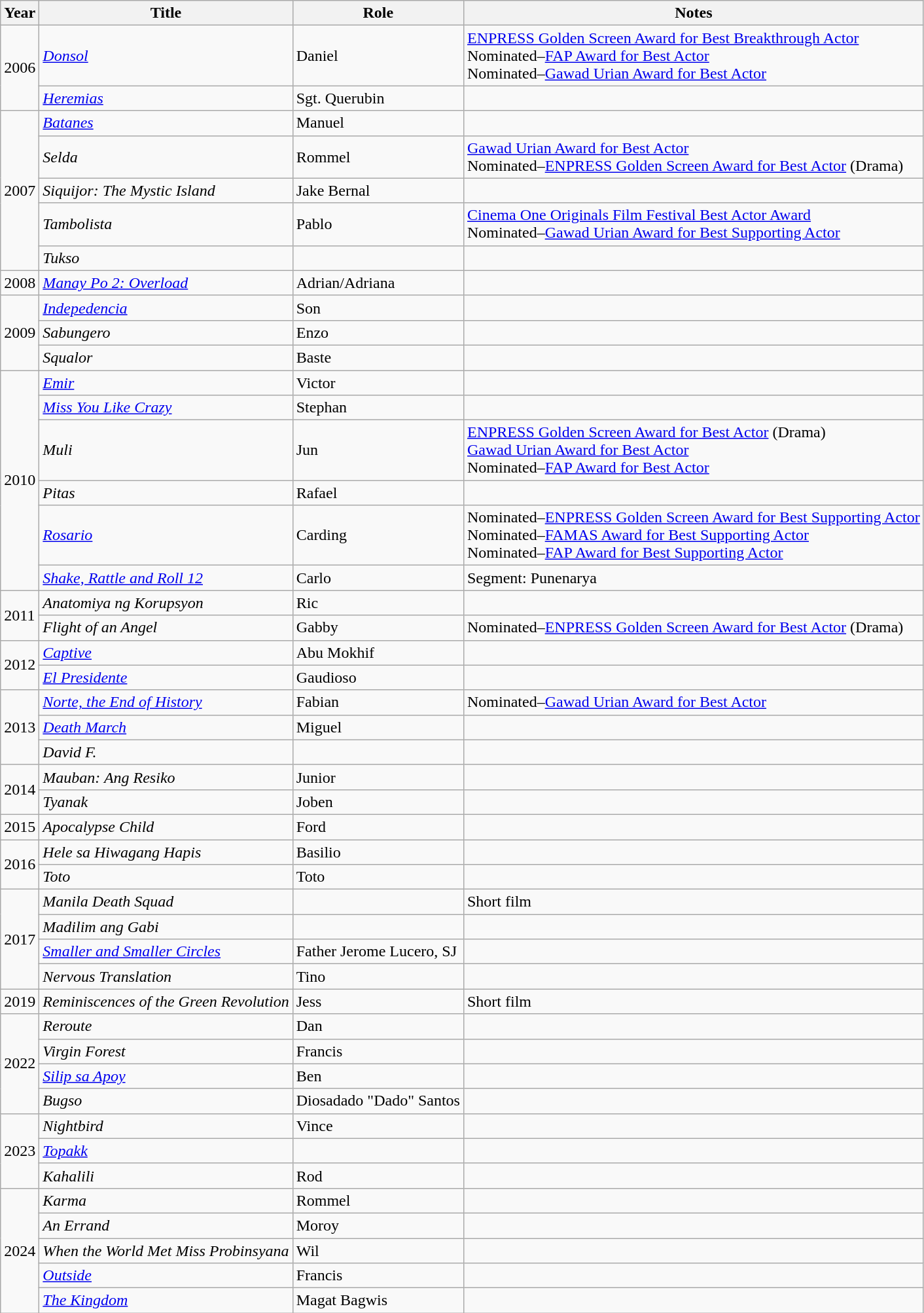<table class="wikitable sortable">
<tr>
<th>Year</th>
<th>Title</th>
<th>Role</th>
<th>Notes</th>
</tr>
<tr>
<td rowspan="2">2006</td>
<td><em><a href='#'>Donsol</a></em></td>
<td>Daniel</td>
<td><a href='#'>ENPRESS Golden Screen Award for Best Breakthrough Actor</a><br>Nominated–<a href='#'>FAP Award for Best Actor</a><br>Nominated–<a href='#'>Gawad Urian Award for Best Actor</a></td>
</tr>
<tr>
<td><em><a href='#'>Heremias</a></em></td>
<td>Sgt. Querubin</td>
<td></td>
</tr>
<tr>
<td rowspan="5">2007</td>
<td><em><a href='#'>Batanes</a></em></td>
<td>Manuel</td>
<td></td>
</tr>
<tr>
<td><em>Selda</em></td>
<td>Rommel</td>
<td><a href='#'>Gawad Urian Award for Best Actor</a><br>Nominated–<a href='#'>ENPRESS Golden Screen Award for Best Actor</a> (Drama)</td>
</tr>
<tr>
<td><em>Siquijor: The Mystic Island</em></td>
<td>Jake Bernal</td>
<td></td>
</tr>
<tr>
<td><em>Tambolista</em></td>
<td>Pablo</td>
<td><a href='#'>Cinema One Originals Film Festival Best Actor Award</a><br>Nominated–<a href='#'>Gawad Urian Award for Best Supporting Actor</a></td>
</tr>
<tr>
<td><em>Tukso</em></td>
<td></td>
<td></td>
</tr>
<tr>
<td>2008</td>
<td><em><a href='#'>Manay Po 2: Overload</a></em></td>
<td>Adrian/Adriana</td>
<td></td>
</tr>
<tr>
<td rowspan="3">2009</td>
<td><em><a href='#'>Indepedencia</a></em></td>
<td>Son</td>
<td></td>
</tr>
<tr>
<td><em>Sabungero</em></td>
<td>Enzo</td>
<td></td>
</tr>
<tr>
<td><em>Squalor</em></td>
<td>Baste</td>
<td></td>
</tr>
<tr>
<td rowspan="6">2010</td>
<td><em><a href='#'>Emir</a></em></td>
<td>Victor</td>
<td></td>
</tr>
<tr>
<td><em><a href='#'>Miss You Like Crazy</a></em></td>
<td>Stephan</td>
<td></td>
</tr>
<tr>
<td><em>Muli</em></td>
<td>Jun</td>
<td><a href='#'>ENPRESS Golden Screen Award for Best Actor</a> (Drama)<br><a href='#'>Gawad Urian Award for Best Actor</a><br>Nominated–<a href='#'>FAP Award for Best Actor</a></td>
</tr>
<tr>
<td><em>Pitas</em></td>
<td>Rafael</td>
<td></td>
</tr>
<tr>
<td><em><a href='#'>Rosario</a></em></td>
<td>Carding</td>
<td>Nominated–<a href='#'>ENPRESS Golden Screen Award for Best Supporting Actor</a><br>Nominated–<a href='#'>FAMAS Award for Best Supporting Actor</a><br>Nominated–<a href='#'>FAP Award for Best Supporting Actor</a></td>
</tr>
<tr>
<td><em><a href='#'>Shake, Rattle and Roll 12</a></em></td>
<td>Carlo</td>
<td>Segment: Punenarya</td>
</tr>
<tr>
<td rowspan="2">2011</td>
<td><em>Anatomiya ng Korupsyon</em></td>
<td>Ric</td>
<td></td>
</tr>
<tr>
<td><em>Flight of an Angel</em></td>
<td>Gabby</td>
<td>Nominated–<a href='#'>ENPRESS Golden Screen Award for Best Actor</a> (Drama)</td>
</tr>
<tr>
<td rowspan="2">2012</td>
<td><em><a href='#'>Captive</a></em></td>
<td>Abu Mokhif</td>
<td></td>
</tr>
<tr>
<td><em><a href='#'>El Presidente</a></em></td>
<td>Gaudioso</td>
<td></td>
</tr>
<tr>
<td rowspan="3">2013</td>
<td><em><a href='#'>Norte, the End of History</a></em></td>
<td>Fabian</td>
<td>Nominated–<a href='#'>Gawad Urian Award for Best Actor</a></td>
</tr>
<tr>
<td><em><a href='#'>Death March</a></em></td>
<td>Miguel</td>
<td></td>
</tr>
<tr>
<td><em>David F.</em></td>
<td></td>
<td></td>
</tr>
<tr>
<td rowspan=2>2014</td>
<td><em>Mauban: Ang Resiko</em></td>
<td>Junior</td>
<td></td>
</tr>
<tr>
<td><em>Tyanak</em></td>
<td>Joben</td>
<td></td>
</tr>
<tr>
<td>2015</td>
<td><em>Apocalypse Child</em></td>
<td>Ford</td>
<td></td>
</tr>
<tr>
<td rowspan="2">2016</td>
<td><em>Hele sa Hiwagang Hapis</em></td>
<td>Basilio</td>
<td></td>
</tr>
<tr>
<td><em>Toto</em></td>
<td>Toto</td>
<td></td>
</tr>
<tr>
<td rowspan="4">2017</td>
<td><em>Manila Death Squad</em></td>
<td></td>
<td>Short film</td>
</tr>
<tr>
<td><em>Madilim ang Gabi</em></td>
<td></td>
<td></td>
</tr>
<tr>
<td><em><a href='#'>Smaller and Smaller Circles</a></em></td>
<td>Father Jerome Lucero, SJ</td>
<td></td>
</tr>
<tr>
<td><em>Nervous Translation</em></td>
<td>Tino</td>
</tr>
<tr>
<td>2019</td>
<td><em>Reminiscences of the Green Revolution</em></td>
<td>Jess</td>
<td>Short film</td>
</tr>
<tr>
<td rowspan="4">2022</td>
<td><em>Reroute</em></td>
<td>Dan</td>
<td></td>
</tr>
<tr>
<td><em>Virgin Forest</em></td>
<td>Francis</td>
<td></td>
</tr>
<tr>
<td><em><a href='#'>Silip sa Apoy</a></em></td>
<td>Ben</td>
<td></td>
</tr>
<tr>
<td><em>Bugso</em></td>
<td>Diosadado "Dado" Santos</td>
<td></td>
</tr>
<tr>
<td rowspan="3">2023</td>
<td><em>Nightbird</em></td>
<td>Vince</td>
<td></td>
</tr>
<tr>
<td><em><a href='#'>Topakk</a></em></td>
<td></td>
<td></td>
</tr>
<tr>
<td><em>Kahalili</em></td>
<td>Rod</td>
<td></td>
</tr>
<tr>
<td rowspan="5">2024</td>
<td><em>Karma</em></td>
<td>Rommel</td>
<td></td>
</tr>
<tr>
<td><em>An Errand</em></td>
<td>Moroy</td>
<td></td>
</tr>
<tr>
<td><em>When the World Met Miss Probinsyana</em></td>
<td>Wil</td>
<td></td>
</tr>
<tr>
<td><em><a href='#'>Outside</a></em></td>
<td>Francis</td>
<td></td>
</tr>
<tr>
<td><em><a href='#'>The Kingdom</a></em></td>
<td>Magat Bagwis</td>
<td></td>
</tr>
</table>
